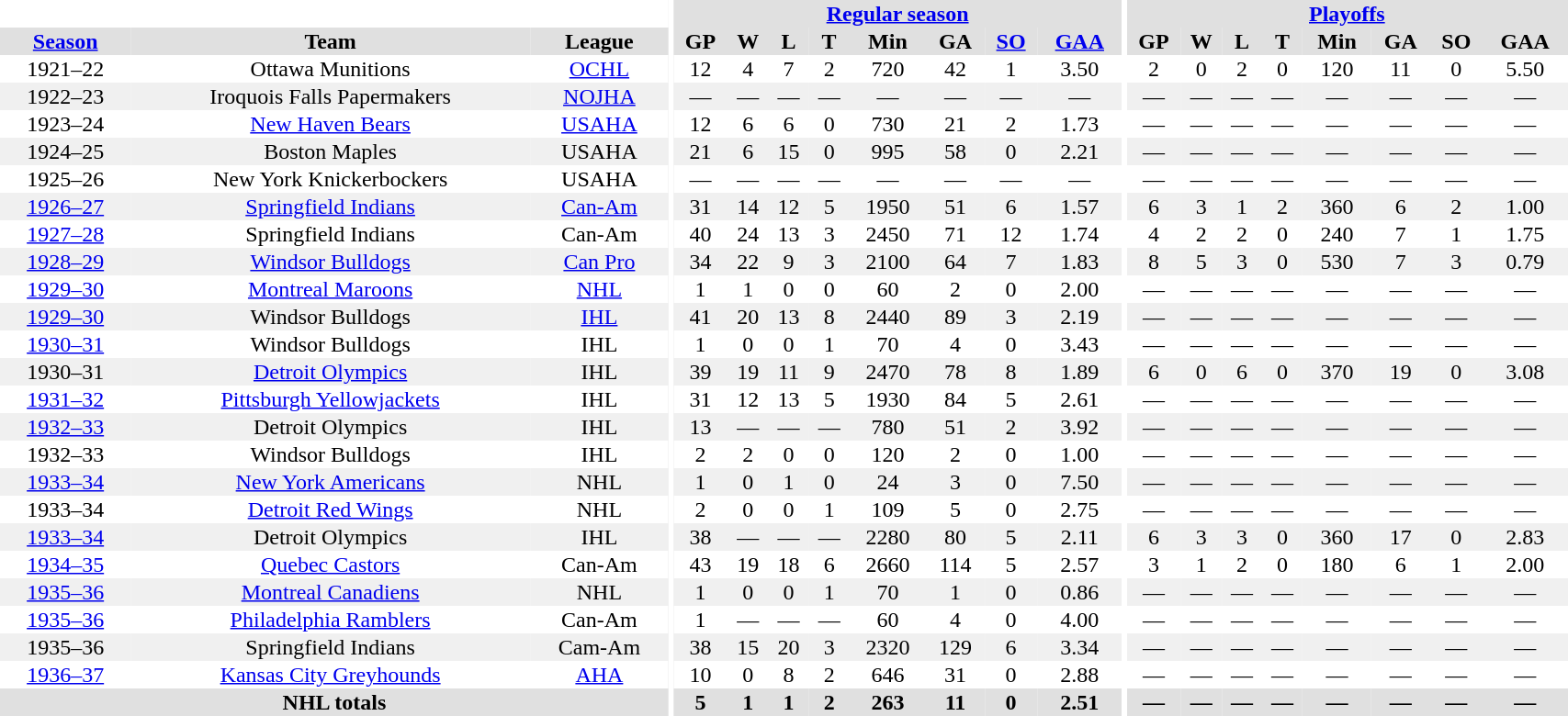<table border="0" cellpadding="1" cellspacing="0" style="width:90%; text-align:center;">
<tr bgcolor="#e0e0e0">
<th colspan="3" bgcolor="#ffffff"></th>
<th rowspan="99" bgcolor="#ffffff"></th>
<th colspan="8" bgcolor="#e0e0e0"><a href='#'>Regular season</a></th>
<th rowspan="99" bgcolor="#ffffff"></th>
<th colspan="8" bgcolor="#e0e0e0"><a href='#'>Playoffs</a></th>
</tr>
<tr bgcolor="#e0e0e0">
<th><a href='#'>Season</a></th>
<th>Team</th>
<th>League</th>
<th>GP</th>
<th>W</th>
<th>L</th>
<th>T</th>
<th>Min</th>
<th>GA</th>
<th><a href='#'>SO</a></th>
<th><a href='#'>GAA</a></th>
<th>GP</th>
<th>W</th>
<th>L</th>
<th>T</th>
<th>Min</th>
<th>GA</th>
<th>SO</th>
<th>GAA</th>
</tr>
<tr>
<td>1921–22</td>
<td>Ottawa Munitions</td>
<td><a href='#'>OCHL</a></td>
<td>12</td>
<td>4</td>
<td>7</td>
<td>2</td>
<td>720</td>
<td>42</td>
<td>1</td>
<td>3.50</td>
<td>2</td>
<td>0</td>
<td>2</td>
<td>0</td>
<td>120</td>
<td>11</td>
<td>0</td>
<td>5.50</td>
</tr>
<tr bgcolor="#f0f0f0">
<td>1922–23</td>
<td>Iroquois Falls Papermakers</td>
<td><a href='#'>NOJHA</a></td>
<td>—</td>
<td>—</td>
<td>—</td>
<td>—</td>
<td>—</td>
<td>—</td>
<td>—</td>
<td>—</td>
<td>—</td>
<td>—</td>
<td>—</td>
<td>—</td>
<td>—</td>
<td>—</td>
<td>—</td>
<td>—</td>
</tr>
<tr>
<td>1923–24</td>
<td><a href='#'>New Haven Bears</a></td>
<td><a href='#'>USAHA</a></td>
<td>12</td>
<td>6</td>
<td>6</td>
<td>0</td>
<td>730</td>
<td>21</td>
<td>2</td>
<td>1.73</td>
<td>—</td>
<td>—</td>
<td>—</td>
<td>—</td>
<td>—</td>
<td>—</td>
<td>—</td>
<td>—</td>
</tr>
<tr bgcolor="#f0f0f0">
<td>1924–25</td>
<td>Boston Maples</td>
<td>USAHA</td>
<td>21</td>
<td>6</td>
<td>15</td>
<td>0</td>
<td>995</td>
<td>58</td>
<td>0</td>
<td>2.21</td>
<td>—</td>
<td>—</td>
<td>—</td>
<td>—</td>
<td>—</td>
<td>—</td>
<td>—</td>
<td>—</td>
</tr>
<tr>
<td>1925–26</td>
<td>New York Knickerbockers</td>
<td>USAHA</td>
<td>—</td>
<td>—</td>
<td>—</td>
<td>—</td>
<td>—</td>
<td>—</td>
<td>—</td>
<td>—</td>
<td>—</td>
<td>—</td>
<td>—</td>
<td>—</td>
<td>—</td>
<td>—</td>
<td>—</td>
<td>—</td>
</tr>
<tr bgcolor="#f0f0f0">
<td><a href='#'>1926–27</a></td>
<td><a href='#'>Springfield Indians</a></td>
<td><a href='#'>Can-Am</a></td>
<td>31</td>
<td>14</td>
<td>12</td>
<td>5</td>
<td>1950</td>
<td>51</td>
<td>6</td>
<td>1.57</td>
<td>6</td>
<td>3</td>
<td>1</td>
<td>2</td>
<td>360</td>
<td>6</td>
<td>2</td>
<td>1.00</td>
</tr>
<tr>
<td><a href='#'>1927–28</a></td>
<td>Springfield Indians</td>
<td>Can-Am</td>
<td>40</td>
<td>24</td>
<td>13</td>
<td>3</td>
<td>2450</td>
<td>71</td>
<td>12</td>
<td>1.74</td>
<td>4</td>
<td>2</td>
<td>2</td>
<td>0</td>
<td>240</td>
<td>7</td>
<td>1</td>
<td>1.75</td>
</tr>
<tr bgcolor="#f0f0f0">
<td><a href='#'>1928–29</a></td>
<td><a href='#'>Windsor Bulldogs</a></td>
<td><a href='#'>Can Pro</a></td>
<td>34</td>
<td>22</td>
<td>9</td>
<td>3</td>
<td>2100</td>
<td>64</td>
<td>7</td>
<td>1.83</td>
<td>8</td>
<td>5</td>
<td>3</td>
<td>0</td>
<td>530</td>
<td>7</td>
<td>3</td>
<td>0.79</td>
</tr>
<tr>
<td><a href='#'>1929–30</a></td>
<td><a href='#'>Montreal Maroons</a></td>
<td><a href='#'>NHL</a></td>
<td>1</td>
<td>1</td>
<td>0</td>
<td>0</td>
<td>60</td>
<td>2</td>
<td>0</td>
<td>2.00</td>
<td>—</td>
<td>—</td>
<td>—</td>
<td>—</td>
<td>—</td>
<td>—</td>
<td>—</td>
<td>—</td>
</tr>
<tr bgcolor="#f0f0f0">
<td><a href='#'>1929–30</a></td>
<td>Windsor Bulldogs</td>
<td><a href='#'>IHL</a></td>
<td>41</td>
<td>20</td>
<td>13</td>
<td>8</td>
<td>2440</td>
<td>89</td>
<td>3</td>
<td>2.19</td>
<td>—</td>
<td>—</td>
<td>—</td>
<td>—</td>
<td>—</td>
<td>—</td>
<td>—</td>
<td>—</td>
</tr>
<tr>
<td><a href='#'>1930–31</a></td>
<td>Windsor Bulldogs</td>
<td>IHL</td>
<td>1</td>
<td>0</td>
<td>0</td>
<td>1</td>
<td>70</td>
<td>4</td>
<td>0</td>
<td>3.43</td>
<td>—</td>
<td>—</td>
<td>—</td>
<td>—</td>
<td>—</td>
<td>—</td>
<td>—</td>
<td>—</td>
</tr>
<tr bgcolor="#f0f0f0">
<td>1930–31</td>
<td><a href='#'>Detroit Olympics</a></td>
<td>IHL</td>
<td>39</td>
<td>19</td>
<td>11</td>
<td>9</td>
<td>2470</td>
<td>78</td>
<td>8</td>
<td>1.89</td>
<td>6</td>
<td>0</td>
<td>6</td>
<td>0</td>
<td>370</td>
<td>19</td>
<td>0</td>
<td>3.08</td>
</tr>
<tr>
<td><a href='#'>1931–32</a></td>
<td><a href='#'>Pittsburgh Yellowjackets</a></td>
<td>IHL</td>
<td>31</td>
<td>12</td>
<td>13</td>
<td>5</td>
<td>1930</td>
<td>84</td>
<td>5</td>
<td>2.61</td>
<td>—</td>
<td>—</td>
<td>—</td>
<td>—</td>
<td>—</td>
<td>—</td>
<td>—</td>
<td>—</td>
</tr>
<tr bgcolor="#f0f0f0">
<td><a href='#'>1932–33</a></td>
<td>Detroit Olympics</td>
<td>IHL</td>
<td>13</td>
<td>—</td>
<td>—</td>
<td>—</td>
<td>780</td>
<td>51</td>
<td>2</td>
<td>3.92</td>
<td>—</td>
<td>—</td>
<td>—</td>
<td>—</td>
<td>—</td>
<td>—</td>
<td>—</td>
<td>—</td>
</tr>
<tr>
<td>1932–33</td>
<td>Windsor Bulldogs</td>
<td>IHL</td>
<td>2</td>
<td>2</td>
<td>0</td>
<td>0</td>
<td>120</td>
<td>2</td>
<td>0</td>
<td>1.00</td>
<td>—</td>
<td>—</td>
<td>—</td>
<td>—</td>
<td>—</td>
<td>—</td>
<td>—</td>
<td>—</td>
</tr>
<tr bgcolor="#f0f0f0">
<td><a href='#'>1933–34</a></td>
<td><a href='#'>New York Americans</a></td>
<td>NHL</td>
<td>1</td>
<td>0</td>
<td>1</td>
<td>0</td>
<td>24</td>
<td>3</td>
<td>0</td>
<td>7.50</td>
<td>—</td>
<td>—</td>
<td>—</td>
<td>—</td>
<td>—</td>
<td>—</td>
<td>—</td>
<td>—</td>
</tr>
<tr>
<td>1933–34</td>
<td><a href='#'>Detroit Red Wings</a></td>
<td>NHL</td>
<td>2</td>
<td>0</td>
<td>0</td>
<td>1</td>
<td>109</td>
<td>5</td>
<td>0</td>
<td>2.75</td>
<td>—</td>
<td>—</td>
<td>—</td>
<td>—</td>
<td>—</td>
<td>—</td>
<td>—</td>
<td>—</td>
</tr>
<tr bgcolor="#f0f0f0">
<td><a href='#'>1933–34</a></td>
<td>Detroit Olympics</td>
<td>IHL</td>
<td>38</td>
<td>—</td>
<td>—</td>
<td>—</td>
<td>2280</td>
<td>80</td>
<td>5</td>
<td>2.11</td>
<td>6</td>
<td>3</td>
<td>3</td>
<td>0</td>
<td>360</td>
<td>17</td>
<td>0</td>
<td>2.83</td>
</tr>
<tr>
<td><a href='#'>1934–35</a></td>
<td><a href='#'>Quebec Castors</a></td>
<td>Can-Am</td>
<td>43</td>
<td>19</td>
<td>18</td>
<td>6</td>
<td>2660</td>
<td>114</td>
<td>5</td>
<td>2.57</td>
<td>3</td>
<td>1</td>
<td>2</td>
<td>0</td>
<td>180</td>
<td>6</td>
<td>1</td>
<td>2.00</td>
</tr>
<tr bgcolor="#f0f0f0">
<td><a href='#'>1935–36</a></td>
<td><a href='#'>Montreal Canadiens</a></td>
<td>NHL</td>
<td>1</td>
<td>0</td>
<td>0</td>
<td>1</td>
<td>70</td>
<td>1</td>
<td>0</td>
<td>0.86</td>
<td>—</td>
<td>—</td>
<td>—</td>
<td>—</td>
<td>—</td>
<td>—</td>
<td>—</td>
<td>—</td>
</tr>
<tr>
<td><a href='#'>1935–36</a></td>
<td><a href='#'>Philadelphia Ramblers</a></td>
<td>Can-Am</td>
<td>1</td>
<td>—</td>
<td>—</td>
<td>—</td>
<td>60</td>
<td>4</td>
<td>0</td>
<td>4.00</td>
<td>—</td>
<td>—</td>
<td>—</td>
<td>—</td>
<td>—</td>
<td>—</td>
<td>—</td>
<td>—</td>
</tr>
<tr bgcolor="#f0f0f0">
<td>1935–36</td>
<td>Springfield Indians</td>
<td>Cam-Am</td>
<td>38</td>
<td>15</td>
<td>20</td>
<td>3</td>
<td>2320</td>
<td>129</td>
<td>6</td>
<td>3.34</td>
<td>—</td>
<td>—</td>
<td>—</td>
<td>—</td>
<td>—</td>
<td>—</td>
<td>—</td>
<td>—</td>
</tr>
<tr>
<td><a href='#'>1936–37</a></td>
<td><a href='#'>Kansas City Greyhounds</a></td>
<td><a href='#'>AHA</a></td>
<td>10</td>
<td>0</td>
<td>8</td>
<td>2</td>
<td>646</td>
<td>31</td>
<td>0</td>
<td>2.88</td>
<td>—</td>
<td>—</td>
<td>—</td>
<td>—</td>
<td>—</td>
<td>—</td>
<td>—</td>
<td>—</td>
</tr>
<tr bgcolor="#e0e0e0">
<th colspan="3">NHL totals</th>
<th>5</th>
<th>1</th>
<th>1</th>
<th>2</th>
<th>263</th>
<th>11</th>
<th>0</th>
<th>2.51</th>
<th>—</th>
<th>—</th>
<th>—</th>
<th>—</th>
<th>—</th>
<th>—</th>
<th>—</th>
<th>—</th>
</tr>
</table>
